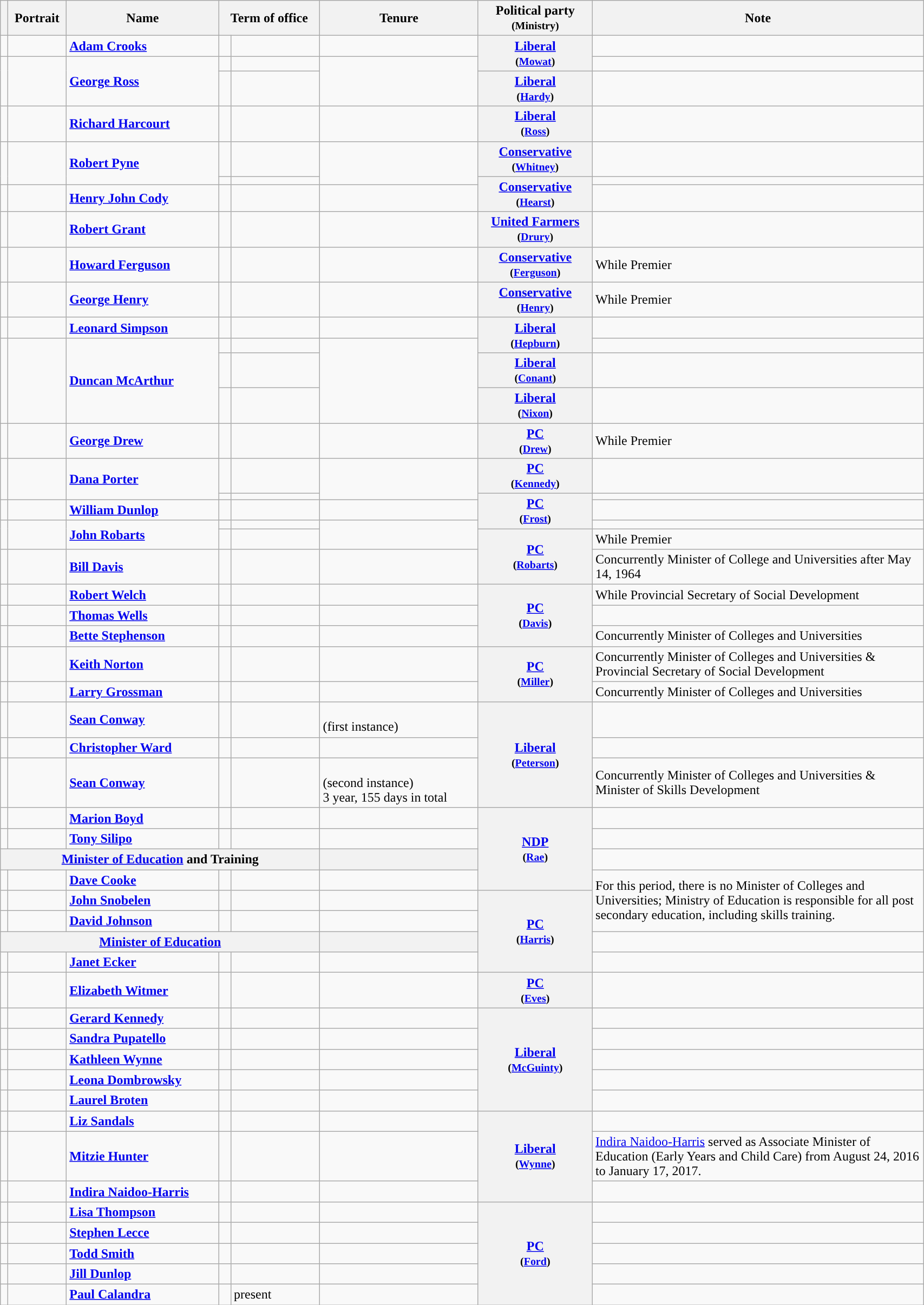<table class="wikitable sortable" style="width: 90%">
<tr>
<th></th>
<th style="width: 65px;">Portrait</th>
<th>Name</th>
<th colspan=2>Term of office</th>
<th>Tenure</th>
<th>Political party<br><small>(Ministry)</small></th>
<th style="width: 400px;">Note</th>
</tr>
<tr>
<td style="background:"></td>
<td></td>
<td><strong><a href='#'>Adam Crooks</a></strong></td>
<td></td>
<td></td>
<td></td>
<th rowspan=2; style="background:"><a href='#'>Liberal</a><br><small>(<a href='#'>Mowat</a>)</small></th>
<td></td>
</tr>
<tr>
<td rowspan=2; style="background:"></td>
<td rowspan=2></td>
<td rowspan=2><strong><a href='#'>George Ross</a></strong></td>
<td></td>
<td></td>
<td rowspan=2></td>
<td></td>
</tr>
<tr>
<td></td>
<td></td>
<th style="background:"><a href='#'>Liberal</a><br><small>(<a href='#'>Hardy</a>)</small></th>
<td></td>
</tr>
<tr>
<td style="background:"></td>
<td></td>
<td><strong><a href='#'>Richard Harcourt</a></strong></td>
<td></td>
<td></td>
<td></td>
<th style="background:"><a href='#'>Liberal</a><br><small>(<a href='#'>Ross</a>)</small></th>
<td></td>
</tr>
<tr>
<td rowspan=2; style="background:"></td>
<td rowspan=2></td>
<td rowspan=2><strong><a href='#'>Robert Pyne</a></strong></td>
<td></td>
<td></td>
<td rowspan=2></td>
<th style="background:"><a href='#'>Conservative</a><br><small>(<a href='#'>Whitney</a>)</small></th>
<td></td>
</tr>
<tr>
<td></td>
<td></td>
<th rowspan=2; style="background:"><a href='#'>Conservative</a><br><small>(<a href='#'>Hearst</a>)</small></th>
<td></td>
</tr>
<tr>
<td style="background:"></td>
<td></td>
<td><strong><a href='#'>Henry John Cody</a></strong></td>
<td></td>
<td></td>
<td></td>
<td></td>
</tr>
<tr>
<td style="background:"></td>
<td></td>
<td><strong><a href='#'>Robert Grant</a></strong></td>
<td></td>
<td></td>
<td></td>
<th style="background:"><a href='#'>United Farmers</a><br><small>(<a href='#'>Drury</a>)</small></th>
<td></td>
</tr>
<tr>
<td style="background:"></td>
<td></td>
<td><strong><a href='#'>Howard Ferguson</a></strong></td>
<td></td>
<td></td>
<td></td>
<th style="background:"><a href='#'>Conservative</a><br><small>(<a href='#'>Ferguson</a>)</small></th>
<td>While Premier</td>
</tr>
<tr>
<td style="background:"></td>
<td></td>
<td><strong><a href='#'>George Henry</a></strong></td>
<td></td>
<td></td>
<td></td>
<th style="background:"><a href='#'>Conservative</a><br><small>(<a href='#'>Henry</a>)</small></th>
<td>While Premier</td>
</tr>
<tr>
<td style="background:"></td>
<td></td>
<td><strong><a href='#'>Leonard Simpson</a></strong></td>
<td></td>
<td></td>
<td></td>
<th rowspan=2; style="background:"><a href='#'>Liberal</a><br><small>(<a href='#'>Hepburn</a>)</small></th>
<td></td>
</tr>
<tr>
<td rowspan=3; style="background:"></td>
<td rowspan=3></td>
<td rowspan=3><strong><a href='#'>Duncan McArthur</a></strong></td>
<td></td>
<td></td>
<td rowspan=3></td>
<td></td>
</tr>
<tr>
<td></td>
<td></td>
<th style="background:"><a href='#'>Liberal</a><br><small>(<a href='#'>Conant</a>)</small></th>
<td></td>
</tr>
<tr>
<td></td>
<td></td>
<th style="background:"><a href='#'>Liberal</a><br><small>(<a href='#'>Nixon</a>)</small></th>
<td></td>
</tr>
<tr>
<td style="background:"></td>
<td></td>
<td><strong><a href='#'>George Drew</a></strong></td>
<td></td>
<td></td>
<td></td>
<th style="background:"><a href='#'>PC</a><br><small>(<a href='#'>Drew</a>)</small></th>
<td>While Premier</td>
</tr>
<tr>
<td rowspan=2; style="background:"></td>
<td rowspan=2></td>
<td rowspan=2><strong><a href='#'>Dana Porter</a></strong></td>
<td></td>
<td></td>
<td rowspan=2></td>
<th style="background:"><a href='#'>PC</a><br><small>(<a href='#'>Kennedy</a>)</small></th>
<td></td>
</tr>
<tr>
<td></td>
<td></td>
<th rowspan=3; style="background:"><a href='#'>PC</a><br><small>(<a href='#'>Frost</a>)</small></th>
<td></td>
</tr>
<tr>
<td style="background:"></td>
<td></td>
<td><strong><a href='#'>William Dunlop</a></strong></td>
<td></td>
<td></td>
<td></td>
<td></td>
</tr>
<tr>
<td rowspan=2; style="background:"></td>
<td rowspan=2></td>
<td rowspan=2><strong><a href='#'>John Robarts</a></strong></td>
<td></td>
<td></td>
<td rowspan=2></td>
<td></td>
</tr>
<tr>
<td></td>
<td></td>
<th rowspan=2; style="background:"><a href='#'>PC</a><br><small>(<a href='#'>Robarts</a>)</small></th>
<td>While Premier</td>
</tr>
<tr>
<td style="background:"></td>
<td></td>
<td><strong><a href='#'>Bill Davis</a></strong></td>
<td></td>
<td></td>
<td></td>
<td>Concurrently Minister of College and Universities after May 14, 1964</td>
</tr>
<tr>
<td style="background:"></td>
<td></td>
<td><strong><a href='#'>Robert Welch</a></strong></td>
<td></td>
<td></td>
<td></td>
<th rowspan=3; style="background:"><a href='#'>PC</a><br><small>(<a href='#'>Davis</a>)</small></th>
<td>While Provincial Secretary of Social Development</td>
</tr>
<tr>
<td style="background:"></td>
<td></td>
<td><strong><a href='#'>Thomas Wells</a></strong></td>
<td></td>
<td></td>
<td></td>
<td></td>
</tr>
<tr>
<td style="background:"></td>
<td></td>
<td><strong><a href='#'>Bette Stephenson</a></strong></td>
<td></td>
<td></td>
<td></td>
<td>Concurrently Minister of Colleges and Universities</td>
</tr>
<tr>
<td style="background:"></td>
<td></td>
<td><strong><a href='#'>Keith Norton</a></strong></td>
<td></td>
<td></td>
<td></td>
<th rowspan=2; style="background:"><a href='#'>PC</a><br><small>(<a href='#'>Miller</a>)</small></th>
<td>Concurrently Minister of Colleges and Universities & Provincial Secretary of Social Development</td>
</tr>
<tr>
<td style="background:"></td>
<td></td>
<td><strong><a href='#'>Larry Grossman</a></strong></td>
<td></td>
<td></td>
<td></td>
<td>Concurrently Minister of Colleges and Universities</td>
</tr>
<tr>
<td style="background:"></td>
<td></td>
<td><strong><a href='#'>Sean Conway</a></strong></td>
<td></td>
<td></td>
<td><br>(first instance)</td>
<th rowspan=3; style="background:"><a href='#'>Liberal</a><br><small>(<a href='#'>Peterson</a>)</small></th>
<td></td>
</tr>
<tr>
<td style="background:"></td>
<td></td>
<td><strong><a href='#'>Christopher Ward</a></strong></td>
<td></td>
<td></td>
<td></td>
<td></td>
</tr>
<tr>
<td style="background:"></td>
<td></td>
<td><strong><a href='#'>Sean Conway</a></strong></td>
<td></td>
<td></td>
<td><br>(second instance)<br>3 year, 155 days in total</td>
<td>Concurrently Minister of Colleges and Universities & Minister of Skills Development</td>
</tr>
<tr>
<td style="background:"></td>
<td></td>
<td><strong><a href='#'>Marion Boyd</a></strong></td>
<td></td>
<td></td>
<td></td>
<th rowspan=4 ; style="background:"><a href='#'>NDP</a><br><small>(<a href='#'>Rae</a>)</small></th>
<td></td>
</tr>
<tr>
<td style="background:"></td>
<td></td>
<td><strong><a href='#'>Tony Silipo</a></strong></td>
<td></td>
<td></td>
<td></td>
<td></td>
</tr>
<tr>
<th colspan=5><strong><a href='#'>Minister of Education</a> and Training </strong></th>
<th></th>
</tr>
<tr>
<td style="background:"></td>
<td></td>
<td><strong><a href='#'>Dave Cooke</a></strong></td>
<td></td>
<td></td>
<td></td>
<td rowspan=3>For this period, there is no Minister of Colleges and Universities; Ministry of Education is responsible for all post secondary education, including skills training.</td>
</tr>
<tr>
<td style="background:"></td>
<td></td>
<td><strong><a href='#'>John Snobelen</a></strong></td>
<td></td>
<td></td>
<td></td>
<th rowspan=4 ; style="background:"><a href='#'>PC</a><br><small>(<a href='#'>Harris</a>)</small></th>
</tr>
<tr>
<td style="background:"></td>
<td></td>
<td><strong><a href='#'>David Johnson</a></strong></td>
<td></td>
<td></td>
<td></td>
</tr>
<tr>
<th colspan=5><strong><a href='#'>Minister of Education</a></strong></th>
<th></th>
</tr>
<tr>
<td style="background:"></td>
<td></td>
<td><strong><a href='#'>Janet Ecker</a></strong></td>
<td></td>
<td></td>
<td></td>
<td></td>
</tr>
<tr>
<td style="background:"></td>
<td></td>
<td><strong><a href='#'>Elizabeth Witmer</a></strong></td>
<td></td>
<td></td>
<td></td>
<th style="background:"><a href='#'>PC</a><br><small>(<a href='#'>Eves</a>)</small></th>
<td></td>
</tr>
<tr>
<td style="background:"></td>
<td></td>
<td><strong><a href='#'>Gerard Kennedy</a></strong></td>
<td></td>
<td></td>
<td></td>
<th rowspan=5; style="background:"><a href='#'>Liberal</a><br><small>(<a href='#'>McGuinty</a>)</small></th>
<td></td>
</tr>
<tr>
<td style="background:"></td>
<td></td>
<td><strong><a href='#'>Sandra Pupatello</a></strong></td>
<td></td>
<td></td>
<td></td>
<td></td>
</tr>
<tr>
<td style="background:"></td>
<td></td>
<td><strong><a href='#'>Kathleen Wynne</a></strong></td>
<td></td>
<td></td>
<td></td>
<td></td>
</tr>
<tr>
<td style="background:"></td>
<td></td>
<td><strong><a href='#'>Leona Dombrowsky</a></strong></td>
<td></td>
<td></td>
<td></td>
<td></td>
</tr>
<tr>
<td style="background:"></td>
<td></td>
<td><strong><a href='#'>Laurel Broten</a></strong></td>
<td></td>
<td></td>
<td></td>
<td></td>
</tr>
<tr>
<td style="background:"></td>
<td></td>
<td><strong><a href='#'>Liz Sandals</a></strong></td>
<td></td>
<td></td>
<td></td>
<th rowspan=3; style="background:"><a href='#'>Liberal</a><br><small>(<a href='#'>Wynne</a>)</small></th>
<td></td>
</tr>
<tr>
<td style="background:"></td>
<td></td>
<td><strong><a href='#'>Mitzie Hunter</a></strong></td>
<td></td>
<td></td>
<td></td>
<td><a href='#'>Indira Naidoo-Harris</a> served as Associate Minister of Education (Early Years and Child Care) from August 24, 2016 to January 17, 2017.</td>
</tr>
<tr>
<td style="background:"></td>
<td></td>
<td><strong><a href='#'>Indira Naidoo-Harris</a></strong></td>
<td></td>
<td></td>
<td></td>
<td></td>
</tr>
<tr>
<td style="background:"></td>
<td></td>
<td><strong><a href='#'>Lisa Thompson</a></strong></td>
<td></td>
<td></td>
<td></td>
<th rowspan=5; style="background:"><a href='#'>PC</a><br><small>(<a href='#'>Ford</a>)</small></th>
<td></td>
</tr>
<tr>
<td style="background:"></td>
<td></td>
<td><strong><a href='#'>Stephen Lecce</a></strong></td>
<td></td>
<td></td>
<td></td>
<td></td>
</tr>
<tr>
<td style="background:"></td>
<td></td>
<td><strong><a href='#'>Todd Smith</a></strong></td>
<td></td>
<td></td>
<td></td>
<td></td>
</tr>
<tr>
<td style="background:"></td>
<td></td>
<td><strong><a href='#'>Jill Dunlop</a></strong></td>
<td></td>
<td></td>
<td></td>
<td></td>
</tr>
<tr>
<td style="background:"></td>
<td></td>
<td><strong><a href='#'>Paul Calandra</a></strong></td>
<td></td>
<td>present</td>
<td></td>
<td></td>
</tr>
</table>
